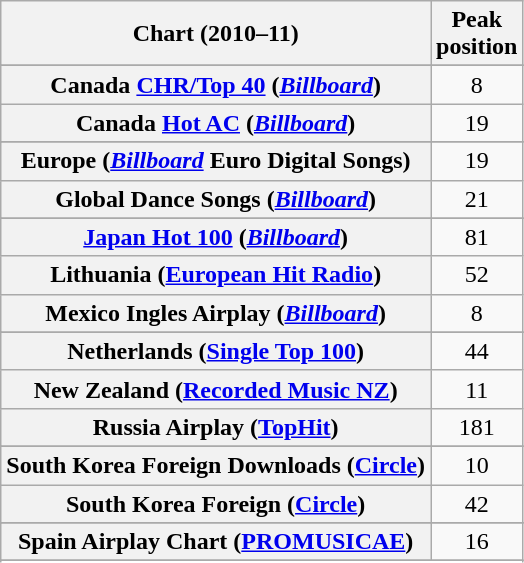<table class="wikitable sortable plainrowheaders" style="text-align:center">
<tr>
<th scope="col">Chart (2010–11)</th>
<th scope="col">Peak<br>position</th>
</tr>
<tr>
</tr>
<tr>
</tr>
<tr>
</tr>
<tr>
</tr>
<tr>
<th scope="row">Canada <a href='#'>CHR/Top 40</a> (<em><a href='#'>Billboard</a></em>)</th>
<td>8</td>
</tr>
<tr>
<th scope="row">Canada <a href='#'>Hot AC</a> (<em><a href='#'>Billboard</a></em>)</th>
<td>19</td>
</tr>
<tr>
</tr>
<tr>
</tr>
<tr>
</tr>
<tr>
<th scope="row">Europe (<em><a href='#'>Billboard</a></em> Euro Digital Songs)</th>
<td>19</td>
</tr>
<tr>
<th scope="row">Global Dance Songs (<a href='#'><em>Billboard</em></a>)</th>
<td>21</td>
</tr>
<tr>
</tr>
<tr>
</tr>
<tr>
<th scope="row"><a href='#'>Japan Hot 100</a> (<em><a href='#'>Billboard</a></em>)</th>
<td>81</td>
</tr>
<tr>
<th scope="row">Lithuania (<a href='#'>European Hit Radio</a>)</th>
<td>52</td>
</tr>
<tr>
<th scope="row">Mexico Ingles Airplay (<em><a href='#'>Billboard</a></em>)</th>
<td>8</td>
</tr>
<tr>
</tr>
<tr>
<th scope="row">Netherlands (<a href='#'>Single Top 100</a>)</th>
<td>44</td>
</tr>
<tr>
<th scope="row">New Zealand (<a href='#'>Recorded Music NZ</a>)</th>
<td>11</td>
</tr>
<tr>
<th scope="row">Russia Airplay (<a href='#'>TopHit</a>)</th>
<td>181</td>
</tr>
<tr>
</tr>
<tr>
</tr>
<tr>
<th scope="row">South Korea Foreign Downloads (<a href='#'>Circle</a>)</th>
<td>10</td>
</tr>
<tr>
<th scope="row">South Korea Foreign (<a href='#'>Circle</a>)</th>
<td>42</td>
</tr>
<tr>
</tr>
<tr>
<th scope="row">Spain Airplay Chart (<a href='#'>PROMUSICAE</a>)</th>
<td>16</td>
</tr>
<tr>
</tr>
<tr>
</tr>
<tr>
</tr>
<tr>
</tr>
<tr>
</tr>
<tr>
</tr>
<tr>
</tr>
<tr>
</tr>
</table>
